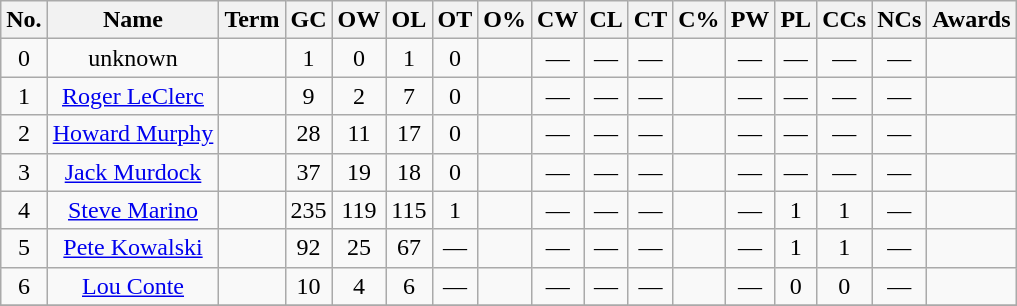<table class="wikitable sortable" style="text-align:center">
<tr>
<th>No.</th>
<th>Name</th>
<th>Term</th>
<th>GC</th>
<th>OW</th>
<th>OL</th>
<th>OT</th>
<th>O%</th>
<th>CW</th>
<th>CL</th>
<th>CT</th>
<th>C%</th>
<th>PW</th>
<th>PL</th>
<th>CCs</th>
<th>NCs</th>
<th class="unsortable">Awards</th>
</tr>
<tr>
<td>0</td>
<td>unknown</td>
<td></td>
<td>1</td>
<td>0</td>
<td>1</td>
<td>0</td>
<td></td>
<td>—</td>
<td>—</td>
<td>—</td>
<td></td>
<td>—</td>
<td>—</td>
<td>—</td>
<td>—</td>
<td></td>
</tr>
<tr>
<td>1</td>
<td><a href='#'>Roger LeClerc</a></td>
<td></td>
<td>9</td>
<td>2</td>
<td>7</td>
<td>0</td>
<td></td>
<td>—</td>
<td>—</td>
<td>—</td>
<td></td>
<td>—</td>
<td>—</td>
<td>—</td>
<td>—</td>
<td></td>
</tr>
<tr>
<td>2</td>
<td><a href='#'>Howard Murphy</a></td>
<td></td>
<td>28</td>
<td>11</td>
<td>17</td>
<td>0</td>
<td></td>
<td>—</td>
<td>—</td>
<td>—</td>
<td></td>
<td>—</td>
<td>—</td>
<td>—</td>
<td>—</td>
<td></td>
</tr>
<tr>
<td>3</td>
<td><a href='#'>Jack Murdock</a></td>
<td></td>
<td>37</td>
<td>19</td>
<td>18</td>
<td>0</td>
<td></td>
<td>—</td>
<td>—</td>
<td>—</td>
<td></td>
<td>—</td>
<td>—</td>
<td>—</td>
<td>—</td>
<td></td>
</tr>
<tr>
<td>4</td>
<td><a href='#'>Steve Marino</a></td>
<td></td>
<td>235</td>
<td>119</td>
<td>115</td>
<td>1</td>
<td></td>
<td>—</td>
<td>—</td>
<td>—</td>
<td></td>
<td>—</td>
<td>1</td>
<td>1</td>
<td>—</td>
<td></td>
</tr>
<tr>
<td>5</td>
<td><a href='#'>Pete Kowalski</a></td>
<td></td>
<td>92</td>
<td>25</td>
<td>67</td>
<td>—</td>
<td></td>
<td>—</td>
<td>—</td>
<td>—</td>
<td></td>
<td>—</td>
<td>1</td>
<td>1</td>
<td>—</td>
<td></td>
</tr>
<tr>
<td>6</td>
<td><a href='#'>Lou Conte</a></td>
<td></td>
<td>10</td>
<td>4</td>
<td>6</td>
<td>—</td>
<td></td>
<td>—</td>
<td>—</td>
<td>—</td>
<td></td>
<td>—</td>
<td>0</td>
<td>0</td>
<td>—</td>
<td></td>
</tr>
<tr>
</tr>
</table>
